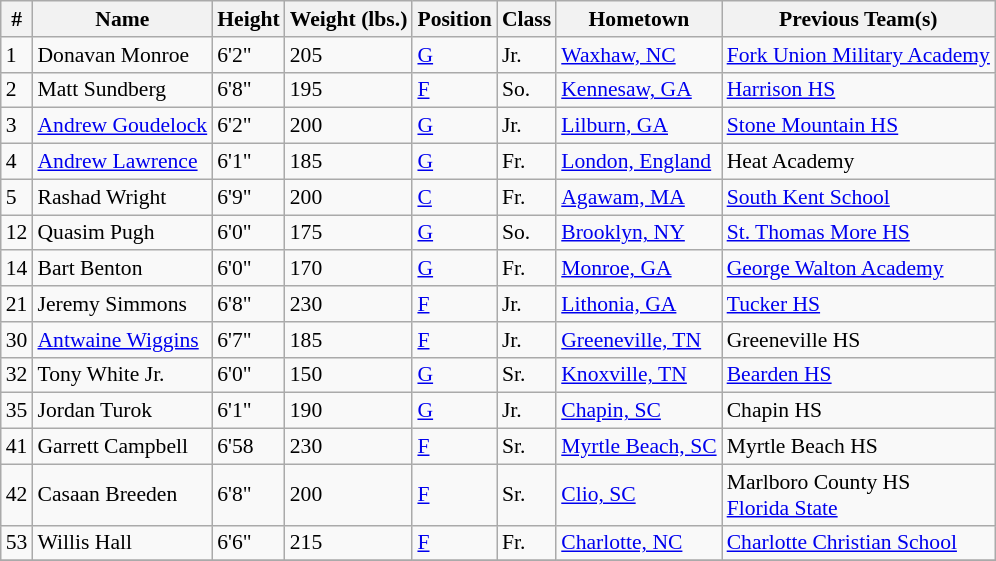<table class="wikitable" style="font-size: 90%">
<tr>
<th>#</th>
<th>Name</th>
<th>Height</th>
<th>Weight (lbs.)</th>
<th>Position</th>
<th>Class</th>
<th>Hometown</th>
<th>Previous Team(s)</th>
</tr>
<tr>
<td>1</td>
<td>Donavan Monroe</td>
<td>6'2"</td>
<td>205</td>
<td><a href='#'>G</a></td>
<td>Jr.</td>
<td><a href='#'>Waxhaw, NC</a></td>
<td><a href='#'>Fork Union Military Academy</a></td>
</tr>
<tr>
<td>2</td>
<td>Matt Sundberg</td>
<td>6'8"</td>
<td>195</td>
<td><a href='#'>F</a></td>
<td>So.</td>
<td><a href='#'>Kennesaw, GA</a></td>
<td><a href='#'>Harrison HS</a></td>
</tr>
<tr>
<td>3</td>
<td><a href='#'>Andrew Goudelock</a></td>
<td>6'2"</td>
<td>200</td>
<td><a href='#'>G</a></td>
<td>Jr.</td>
<td><a href='#'>Lilburn, GA</a></td>
<td><a href='#'>Stone Mountain HS</a></td>
</tr>
<tr>
<td>4</td>
<td><a href='#'>Andrew Lawrence</a></td>
<td>6'1"</td>
<td>185</td>
<td><a href='#'>G</a></td>
<td>Fr.</td>
<td><a href='#'>London, England</a></td>
<td>Heat Academy</td>
</tr>
<tr>
<td>5</td>
<td>Rashad Wright</td>
<td>6'9"</td>
<td>200</td>
<td><a href='#'>C</a></td>
<td>Fr.</td>
<td><a href='#'>Agawam, MA</a></td>
<td><a href='#'>South Kent School</a></td>
</tr>
<tr>
<td>12</td>
<td>Quasim Pugh</td>
<td>6'0"</td>
<td>175</td>
<td><a href='#'>G</a></td>
<td>So.</td>
<td><a href='#'>Brooklyn, NY</a></td>
<td><a href='#'>St. Thomas More HS</a></td>
</tr>
<tr>
<td>14</td>
<td>Bart Benton</td>
<td>6'0"</td>
<td>170</td>
<td><a href='#'>G</a></td>
<td>Fr.</td>
<td><a href='#'>Monroe, GA</a></td>
<td><a href='#'>George Walton Academy</a></td>
</tr>
<tr>
<td>21</td>
<td>Jeremy Simmons</td>
<td>6'8"</td>
<td>230</td>
<td><a href='#'>F</a></td>
<td>Jr.</td>
<td><a href='#'>Lithonia, GA</a></td>
<td><a href='#'>Tucker HS</a></td>
</tr>
<tr>
<td>30</td>
<td><a href='#'>Antwaine Wiggins</a></td>
<td>6'7"</td>
<td>185</td>
<td><a href='#'>F</a></td>
<td>Jr.</td>
<td><a href='#'>Greeneville, TN</a></td>
<td>Greeneville HS</td>
</tr>
<tr>
<td>32</td>
<td>Tony White Jr.</td>
<td>6'0"</td>
<td>150</td>
<td><a href='#'>G</a></td>
<td>Sr.</td>
<td><a href='#'>Knoxville, TN</a></td>
<td><a href='#'>Bearden HS</a></td>
</tr>
<tr>
<td>35</td>
<td>Jordan Turok</td>
<td>6'1"</td>
<td>190</td>
<td><a href='#'>G</a></td>
<td>Jr.</td>
<td><a href='#'>Chapin, SC</a></td>
<td>Chapin HS</td>
</tr>
<tr>
<td>41</td>
<td>Garrett Campbell</td>
<td>6'58</td>
<td>230</td>
<td><a href='#'>F</a></td>
<td>Sr.</td>
<td><a href='#'>Myrtle Beach, SC</a></td>
<td>Myrtle Beach HS</td>
</tr>
<tr>
<td>42</td>
<td>Casaan Breeden</td>
<td>6'8"</td>
<td>200</td>
<td><a href='#'>F</a></td>
<td>Sr.</td>
<td><a href='#'>Clio, SC</a></td>
<td>Marlboro County HS<br><a href='#'>Florida State</a></td>
</tr>
<tr>
<td>53</td>
<td>Willis Hall</td>
<td>6'6"</td>
<td>215</td>
<td><a href='#'>F</a></td>
<td>Fr.</td>
<td><a href='#'>Charlotte, NC</a></td>
<td><a href='#'>Charlotte Christian School</a></td>
</tr>
<tr>
</tr>
</table>
